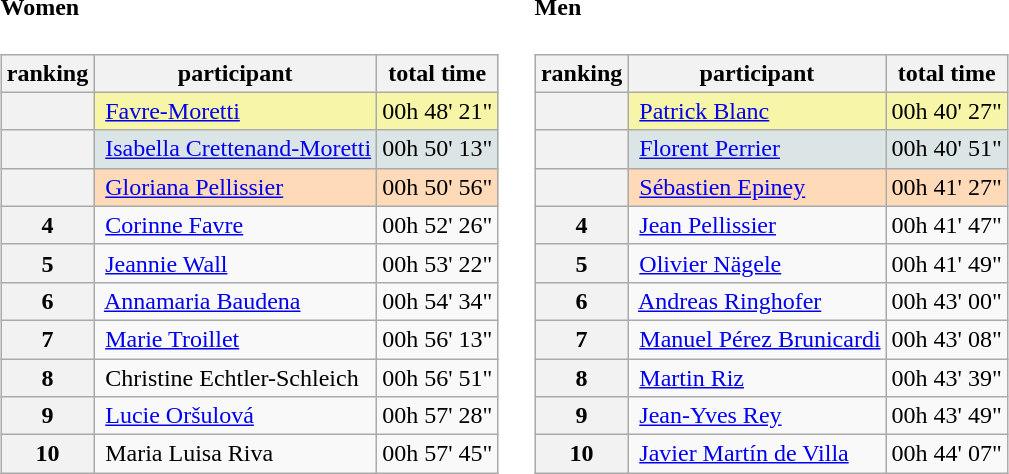<table>
<tr>
<td><br><h4>Women</h4><table class="wikitable">
<tr>
<th>ranking</th>
<th>participant</th>
<th>total time</th>
</tr>
<tr>
<th bgcolor="gold"></th>
<td bgcolor="#F7F6A8"> <a href='#'>Favre-Moretti</a></td>
<td bgcolor="#F7F6A8">00h 48' 21"</td>
</tr>
<tr>
<th bgcolor="silver"></th>
<td bgcolor="#DCE5E5"> <a href='#'>Isabella Crettenand-Moretti</a></td>
<td bgcolor="#DCE5E5">00h 50' 13"</td>
</tr>
<tr>
<th bgcolor="#cc9966"></th>
<td bgcolor="#FFDAB9"> <a href='#'>Gloriana Pellissier</a></td>
<td bgcolor="#FFDAB9">00h 50' 56"</td>
</tr>
<tr>
<th>4</th>
<td> <a href='#'>Corinne Favre</a></td>
<td>00h 52' 26"</td>
</tr>
<tr>
<th>5</th>
<td> <a href='#'>Jeannie Wall</a></td>
<td>00h 53' 22"</td>
</tr>
<tr>
<th>6</th>
<td> <a href='#'>Annamaria Baudena</a></td>
<td>00h 54' 34"</td>
</tr>
<tr>
<th>7</th>
<td> <a href='#'>Marie Troillet</a></td>
<td>00h 56' 13"</td>
</tr>
<tr>
<th>8</th>
<td> Christine Echtler-Schleich</td>
<td>00h 56' 51"</td>
</tr>
<tr>
<th>9</th>
<td> <a href='#'>Lucie Oršulová</a></td>
<td>00h 57' 28"</td>
</tr>
<tr>
<th>10</th>
<td> Maria Luisa Riva</td>
<td>00h 57' 45"</td>
</tr>
</table>
</td>
<td></td>
<td><br><h4>Men</h4><table class="wikitable">
<tr>
<th>ranking</th>
<th>participant</th>
<th>total time</th>
</tr>
<tr>
<th bgcolor="gold"></th>
<td bgcolor="#F7F6A8"> <a href='#'>Patrick Blanc</a></td>
<td bgcolor="#F7F6A8">00h 40' 27"</td>
</tr>
<tr>
<th bgcolor="silver"></th>
<td bgcolor="#DCE5E5"> <a href='#'>Florent Perrier</a></td>
<td bgcolor="#DCE5E5">00h 40' 51"</td>
</tr>
<tr>
<th bgcolor="#cc9966"></th>
<td bgcolor="#FFDAB9"> <a href='#'>Sébastien Epiney</a></td>
<td bgcolor="#FFDAB9">00h 41' 27"</td>
</tr>
<tr>
<th>4</th>
<td> <a href='#'>Jean Pellissier</a></td>
<td>00h 41' 47"</td>
</tr>
<tr>
<th>5</th>
<td> <a href='#'>Olivier Nägele</a></td>
<td>00h 41' 49"</td>
</tr>
<tr>
<th>6</th>
<td> <a href='#'>Andreas Ringhofer</a></td>
<td>00h 43' 00"</td>
</tr>
<tr>
<th>7</th>
<td> <a href='#'>Manuel Pérez Brunicardi</a></td>
<td>00h 43' 08"</td>
</tr>
<tr>
<th>8</th>
<td> <a href='#'>Martin Riz</a></td>
<td>00h 43' 39"</td>
</tr>
<tr>
<th>9</th>
<td> <a href='#'>Jean-Yves Rey</a></td>
<td>00h 43' 49"</td>
</tr>
<tr>
<th>10</th>
<td> <a href='#'>Javier Martín de Villa</a></td>
<td>00h 44' 07"</td>
</tr>
</table>
</td>
</tr>
</table>
